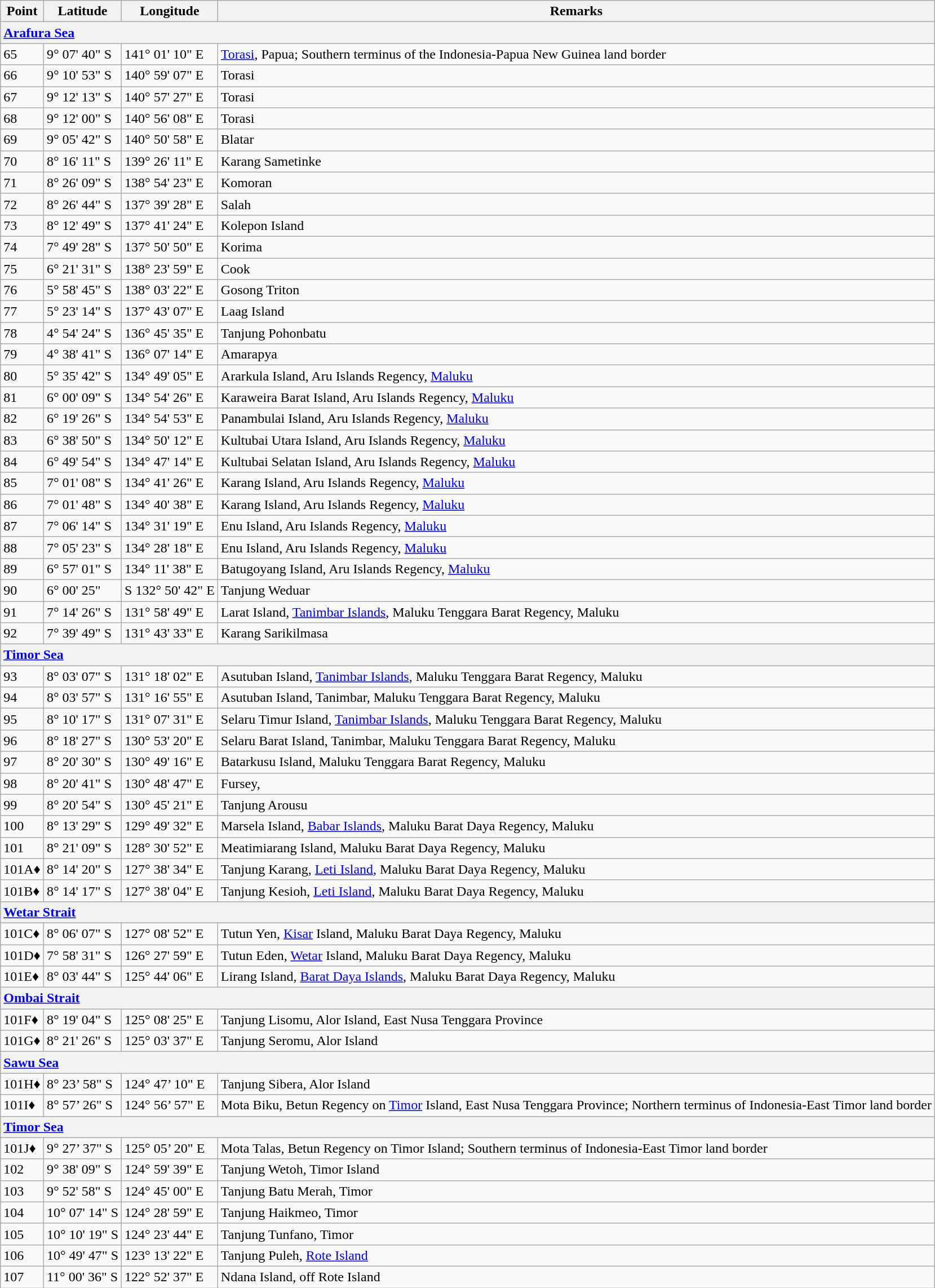<table class="wikitable">
<tr>
<th>Point</th>
<th>Latitude</th>
<th>Longitude</th>
<th>Remarks</th>
</tr>
<tr>
<th colspan="5" style="text-align:left"><a href='#'>Arafura Sea</a></th>
</tr>
<tr>
<td>65</td>
<td>9° 07' 40" S</td>
<td>141° 01' 10" E</td>
<td><a href='#'>Torasi</a>, Papua; Southern terminus of the Indonesia-Papua New Guinea land border</td>
</tr>
<tr>
<td>66</td>
<td>9° 10' 53" S</td>
<td>140° 59' 07" E</td>
<td>Torasi</td>
</tr>
<tr>
<td>67</td>
<td>9° 12' 13" S</td>
<td>140° 57' 27" E</td>
<td>Torasi</td>
</tr>
<tr>
<td>68</td>
<td>9° 12' 00" S</td>
<td>140° 56' 08" E</td>
<td>Torasi</td>
</tr>
<tr>
<td>69</td>
<td>9° 05' 42" S</td>
<td>140° 50' 58" E</td>
<td>Blatar</td>
</tr>
<tr>
<td>70</td>
<td>8° 16' 11" S</td>
<td>139° 26' 11" E</td>
<td>Karang Sametinke</td>
</tr>
<tr>
<td>71</td>
<td>8° 26' 09" S</td>
<td>138° 54' 23" E</td>
<td>Komoran</td>
</tr>
<tr>
<td>72</td>
<td>8° 26' 44" S</td>
<td>137° 39' 28" E</td>
<td>Salah</td>
</tr>
<tr>
<td>73</td>
<td>8° 12' 49" S</td>
<td>137° 41' 24" E</td>
<td>Kolepon Island</td>
</tr>
<tr>
<td>74</td>
<td>7° 49' 28" S</td>
<td>137° 50' 50" E</td>
<td>Korima</td>
</tr>
<tr>
<td>75</td>
<td>6° 21' 31" S</td>
<td>138° 23' 59" E</td>
<td>Cook</td>
</tr>
<tr>
<td>76</td>
<td>5° 58' 45" S</td>
<td>138° 03' 22" E</td>
<td>Gosong Triton</td>
</tr>
<tr>
<td>77</td>
<td>5° 23' 14" S</td>
<td>137° 43' 07" E</td>
<td>Laag Island</td>
</tr>
<tr>
<td>78</td>
<td>4° 54' 24" S</td>
<td>136° 45' 35" E</td>
<td>Tanjung Pohonbatu</td>
</tr>
<tr>
<td>79</td>
<td>4° 38' 41" S</td>
<td>136° 07' 14" E</td>
<td>Amarapya</td>
</tr>
<tr>
<td>80</td>
<td>5° 35' 42" S</td>
<td>134° 49' 05" E</td>
<td>Ararkula Island, Aru Islands Regency, <a href='#'>Maluku</a></td>
</tr>
<tr>
<td>81</td>
<td>6° 00' 09" S</td>
<td>134° 54' 26" E</td>
<td>Karaweira Barat Island, Aru Islands Regency, <a href='#'>Maluku</a></td>
</tr>
<tr>
<td>82</td>
<td>6° 19' 26" S</td>
<td>134° 54' 53" E</td>
<td>Panambulai Island, Aru Islands Regency, <a href='#'>Maluku</a></td>
</tr>
<tr>
<td>83</td>
<td>6° 38' 50" S</td>
<td>134° 50' 12" E</td>
<td>Kultubai Utara Island, Aru Islands Regency, <a href='#'>Maluku</a></td>
</tr>
<tr>
<td>84</td>
<td>6° 49' 54" S</td>
<td>134° 47' 14" E</td>
<td>Kultubai Selatan Island, Aru Islands Regency, <a href='#'>Maluku</a></td>
</tr>
<tr>
<td>85</td>
<td>7° 01' 08" S</td>
<td>134° 41' 26" E</td>
<td>Karang Island, Aru Islands Regency, <a href='#'>Maluku</a></td>
</tr>
<tr>
<td>86</td>
<td>7° 01' 48" S</td>
<td>134° 40' 38" E</td>
<td>Karang Island, Aru Islands Regency, <a href='#'>Maluku</a></td>
</tr>
<tr>
<td>87</td>
<td>7° 06' 14" S</td>
<td>134° 31' 19" E</td>
<td>Enu Island, Aru Islands Regency, <a href='#'>Maluku</a></td>
</tr>
<tr>
<td>88</td>
<td>7° 05' 23" S</td>
<td>134° 28' 18" E</td>
<td>Enu Island, Aru Islands Regency, <a href='#'>Maluku</a></td>
</tr>
<tr>
<td>89</td>
<td>6° 57' 01" S</td>
<td>134° 11' 38" E</td>
<td>Batugoyang Island, Aru Islands Regency, <a href='#'>Maluku</a></td>
</tr>
<tr>
<td>90</td>
<td>6° 00' 25"</td>
<td>S 132° 50' 42" E</td>
<td>Tanjung Weduar</td>
</tr>
<tr>
<td>91</td>
<td>7° 14' 26" S</td>
<td>131° 58' 49" E</td>
<td>Larat Island, <a href='#'>Tanimbar Islands</a>, Maluku Tenggara Barat Regency, Maluku</td>
</tr>
<tr>
<td>92</td>
<td>7° 39' 49" S</td>
<td>131° 43' 33" E</td>
<td>Karang Sarikilmasa</td>
</tr>
<tr>
<th colspan="5" style="text-align:left"><a href='#'>Timor Sea</a></th>
</tr>
<tr>
<td>93</td>
<td>8° 03' 07" S</td>
<td>131° 18' 02" E</td>
<td>Asutuban Island, <a href='#'>Tanimbar Islands</a>, Maluku Tenggara Barat Regency, Maluku</td>
</tr>
<tr>
<td>94</td>
<td>8° 03' 57" S</td>
<td>131° 16' 55" E</td>
<td>Asutuban Island, Tanimbar, Maluku Tenggara Barat Regency, Maluku</td>
</tr>
<tr>
<td>95</td>
<td>8° 10' 17" S</td>
<td>131° 07' 31" E</td>
<td>Selaru Timur Island, <a href='#'>Tanimbar Islands</a>, Maluku Tenggara Barat Regency, Maluku</td>
</tr>
<tr>
<td>96</td>
<td>8° 18' 27" S</td>
<td>130° 53' 20" E</td>
<td>Selaru Barat Island, Tanimbar, Maluku Tenggara Barat Regency, Maluku</td>
</tr>
<tr>
<td>97</td>
<td>8° 20' 30" S</td>
<td>130° 49' 16" E</td>
<td>Batarkusu Island, Maluku Tenggara Barat Regency, Maluku</td>
</tr>
<tr>
<td>98</td>
<td>8° 20' 41" S</td>
<td>130° 48' 47" E</td>
<td>Fursey,</td>
</tr>
<tr>
<td>99</td>
<td>8° 20' 54" S</td>
<td>130° 45' 21" E</td>
<td>Tanjung Arousu</td>
</tr>
<tr>
<td>100</td>
<td>8° 13' 29" S</td>
<td>129° 49' 32" E</td>
<td>Marsela Island, <a href='#'>Babar Islands</a>, Maluku Barat Daya Regency, Maluku</td>
</tr>
<tr>
<td>101</td>
<td>8° 21' 09" S</td>
<td>128° 30' 52" E</td>
<td>Meatimiarang Island, Maluku Barat Daya Regency, Maluku</td>
</tr>
<tr>
<td>101A♦</td>
<td>8° 14' 20" S</td>
<td>127° 38' 34" E</td>
<td>Tanjung Karang, <a href='#'>Leti Island</a>, Maluku Barat Daya Regency, Maluku</td>
</tr>
<tr>
<td>101B♦</td>
<td>8° 14' 17" S</td>
<td>127° 38' 04" E</td>
<td>Tanjung Kesioh, <a href='#'>Leti Island</a>, Maluku Barat Daya Regency, Maluku</td>
</tr>
<tr>
<th colspan="5" style="text-align:left"><a href='#'>Wetar Strait</a></th>
</tr>
<tr>
<td>101C♦</td>
<td>8° 06' 07" S</td>
<td>127° 08' 52" E</td>
<td>Tutun Yen, <a href='#'>Kisar</a> Island, Maluku Barat Daya Regency, Maluku</td>
</tr>
<tr>
<td>101D♦</td>
<td>7° 58' 31" S</td>
<td>126° 27' 59" E</td>
<td>Tutun Eden, <a href='#'>Wetar</a> Island, Maluku Barat Daya Regency, Maluku</td>
</tr>
<tr>
<td>101E♦</td>
<td>8° 03' 44" S</td>
<td>125° 44' 06" E</td>
<td>Lirang Island, <a href='#'>Barat Daya Islands</a>, Maluku Barat Daya Regency, Maluku</td>
</tr>
<tr>
<th colspan="5" style="text-align:left"><a href='#'>Ombai Strait</a></th>
</tr>
<tr>
<td>101F♦</td>
<td>8° 19' 04" S</td>
<td>125° 08' 25" E</td>
<td>Tanjung Lisomu, Alor Island, East Nusa Tenggara Province</td>
</tr>
<tr>
<td>101G♦</td>
<td>8° 21' 26" S</td>
<td>125° 03' 37" E</td>
<td>Tanjung Seromu, Alor Island</td>
</tr>
<tr>
<th colspan="5" style="text-align:left"><a href='#'>Sawu Sea</a></th>
</tr>
<tr>
<td>101H♦</td>
<td>8° 23’ 58" S</td>
<td>124° 47’ 10" E</td>
<td>Tanjung Sibera, Alor Island</td>
</tr>
<tr>
<td>101I♦</td>
<td>8° 57’ 26" S</td>
<td>124° 56’ 57" E</td>
<td>Mota Biku, Betun Regency on <a href='#'>Timor</a> Island, East Nusa Tenggara Province; Northern terminus of Indonesia-East Timor land border</td>
</tr>
<tr>
<th colspan="5" style="text-align:left"><a href='#'>Timor Sea</a></th>
</tr>
<tr>
<td>101J♦</td>
<td>9° 27’ 37" S</td>
<td>125° 05’ 20" E</td>
<td>Mota Talas, Betun Regency on Timor Island; Southern terminus of Indonesia-East Timor land border</td>
</tr>
<tr>
<td>102</td>
<td>9° 38' 09" S</td>
<td>124° 59' 39" E</td>
<td>Tanjung Wetoh, Timor Island</td>
</tr>
<tr>
<td>103</td>
<td>9° 52' 58" S</td>
<td>124° 45' 00" E</td>
<td>Tanjung Batu Merah, Timor</td>
</tr>
<tr>
<td>104</td>
<td>10° 07' 14" S</td>
<td>124° 28' 59" E</td>
<td>Tanjung Haikmeo, Timor</td>
</tr>
<tr>
<td>105</td>
<td>10° 10' 19" S</td>
<td>124° 23' 44" E</td>
<td>Tanjung Tunfano, Timor</td>
</tr>
<tr>
<td>106</td>
<td>10° 49' 47" S</td>
<td>123° 13' 22" E</td>
<td>Tanjung Puleh, <a href='#'>Rote Island</a></td>
</tr>
<tr>
<td>107</td>
<td>11° 00' 36" S</td>
<td>122° 52' 37" E</td>
<td>Ndana Island, off Rote Island</td>
</tr>
</table>
